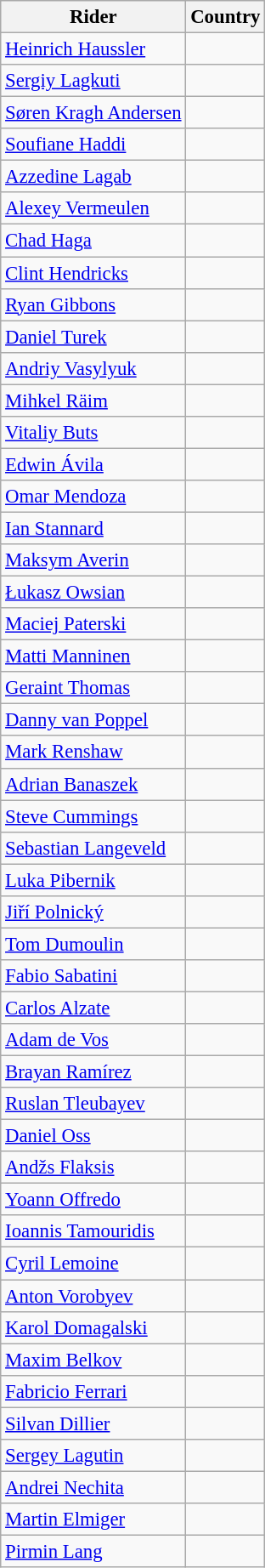<table class="wikitable" style="font-size:95%; text-align:left;">
<tr>
<th>Rider</th>
<th>Country</th>
</tr>
<tr>
<td><a href='#'>Heinrich Haussler</a></td>
<td></td>
</tr>
<tr>
<td><a href='#'>Sergiy Lagkuti</a></td>
<td></td>
</tr>
<tr>
<td><a href='#'>Søren Kragh Andersen</a></td>
<td></td>
</tr>
<tr>
<td><a href='#'>Soufiane Haddi</a></td>
<td></td>
</tr>
<tr>
<td><a href='#'>Azzedine Lagab</a></td>
<td></td>
</tr>
<tr>
<td><a href='#'>Alexey Vermeulen</a></td>
<td></td>
</tr>
<tr>
<td><a href='#'>Chad Haga</a></td>
<td></td>
</tr>
<tr>
<td><a href='#'>Clint Hendricks</a></td>
<td></td>
</tr>
<tr>
<td><a href='#'>Ryan Gibbons</a></td>
<td></td>
</tr>
<tr>
<td><a href='#'>Daniel Turek</a></td>
<td></td>
</tr>
<tr>
<td><a href='#'>Andriy Vasylyuk</a></td>
<td></td>
</tr>
<tr>
<td><a href='#'>Mihkel Räim</a></td>
<td></td>
</tr>
<tr>
<td><a href='#'>Vitaliy Buts</a></td>
<td></td>
</tr>
<tr>
<td><a href='#'>Edwin Ávila</a></td>
<td></td>
</tr>
<tr>
<td><a href='#'>Omar Mendoza</a></td>
<td></td>
</tr>
<tr>
<td><a href='#'>Ian Stannard</a></td>
<td></td>
</tr>
<tr>
<td><a href='#'>Maksym Averin</a></td>
<td></td>
</tr>
<tr>
<td><a href='#'>Łukasz Owsian</a></td>
<td></td>
</tr>
<tr>
<td><a href='#'>Maciej Paterski</a></td>
<td></td>
</tr>
<tr>
<td><a href='#'>Matti Manninen</a></td>
<td></td>
</tr>
<tr>
<td><a href='#'>Geraint Thomas</a></td>
<td></td>
</tr>
<tr>
<td><a href='#'>Danny van Poppel</a></td>
<td></td>
</tr>
<tr>
<td><a href='#'>Mark Renshaw</a></td>
<td></td>
</tr>
<tr>
<td><a href='#'>Adrian Banaszek</a></td>
<td></td>
</tr>
<tr>
<td><a href='#'>Steve Cummings</a></td>
<td></td>
</tr>
<tr>
<td><a href='#'>Sebastian Langeveld</a></td>
<td></td>
</tr>
<tr>
<td><a href='#'>Luka Pibernik</a></td>
<td></td>
</tr>
<tr>
<td><a href='#'>Jiří Polnický</a></td>
<td></td>
</tr>
<tr>
<td><a href='#'>Tom Dumoulin</a></td>
<td></td>
</tr>
<tr>
<td><a href='#'>Fabio Sabatini</a></td>
<td></td>
</tr>
<tr>
<td><a href='#'>Carlos Alzate</a></td>
<td></td>
</tr>
<tr>
<td><a href='#'>Adam de Vos</a></td>
<td></td>
</tr>
<tr>
<td><a href='#'>Brayan Ramírez</a></td>
<td></td>
</tr>
<tr>
<td><a href='#'>Ruslan Tleubayev</a></td>
<td></td>
</tr>
<tr>
<td><a href='#'>Daniel Oss</a></td>
<td></td>
</tr>
<tr>
<td><a href='#'>Andžs Flaksis</a></td>
<td></td>
</tr>
<tr>
<td><a href='#'>Yoann Offredo</a></td>
<td></td>
</tr>
<tr>
<td><a href='#'>Ioannis Tamouridis</a></td>
<td></td>
</tr>
<tr>
<td><a href='#'>Cyril Lemoine</a></td>
<td></td>
</tr>
<tr>
<td><a href='#'>Anton Vorobyev</a></td>
<td></td>
</tr>
<tr>
<td><a href='#'>Karol Domagalski</a></td>
<td></td>
</tr>
<tr>
<td><a href='#'>Maxim Belkov</a></td>
<td></td>
</tr>
<tr>
<td><a href='#'>Fabricio Ferrari</a></td>
<td></td>
</tr>
<tr>
<td><a href='#'>Silvan Dillier</a></td>
<td></td>
</tr>
<tr>
<td><a href='#'>Sergey Lagutin</a></td>
<td></td>
</tr>
<tr>
<td><a href='#'>Andrei Nechita</a></td>
<td></td>
</tr>
<tr>
<td><a href='#'>Martin Elmiger</a></td>
<td></td>
</tr>
<tr>
<td><a href='#'>Pirmin Lang</a></td>
<td></td>
</tr>
</table>
